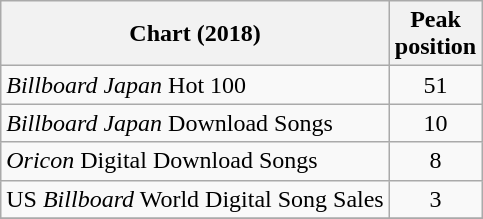<table class="wikitable sortable">
<tr>
<th>Chart (2018)</th>
<th>Peak<br>position</th>
</tr>
<tr>
<td><em>Billboard Japan</em> Hot 100</td>
<td align="center">51</td>
</tr>
<tr>
<td><em>Billboard Japan</em> Download Songs</td>
<td align="center">10</td>
</tr>
<tr>
<td><em>Oricon</em> Digital Download Songs</td>
<td align="center">8</td>
</tr>
<tr>
<td>US <em>Billboard</em> World Digital Song Sales</td>
<td align="center">3</td>
</tr>
<tr>
</tr>
</table>
